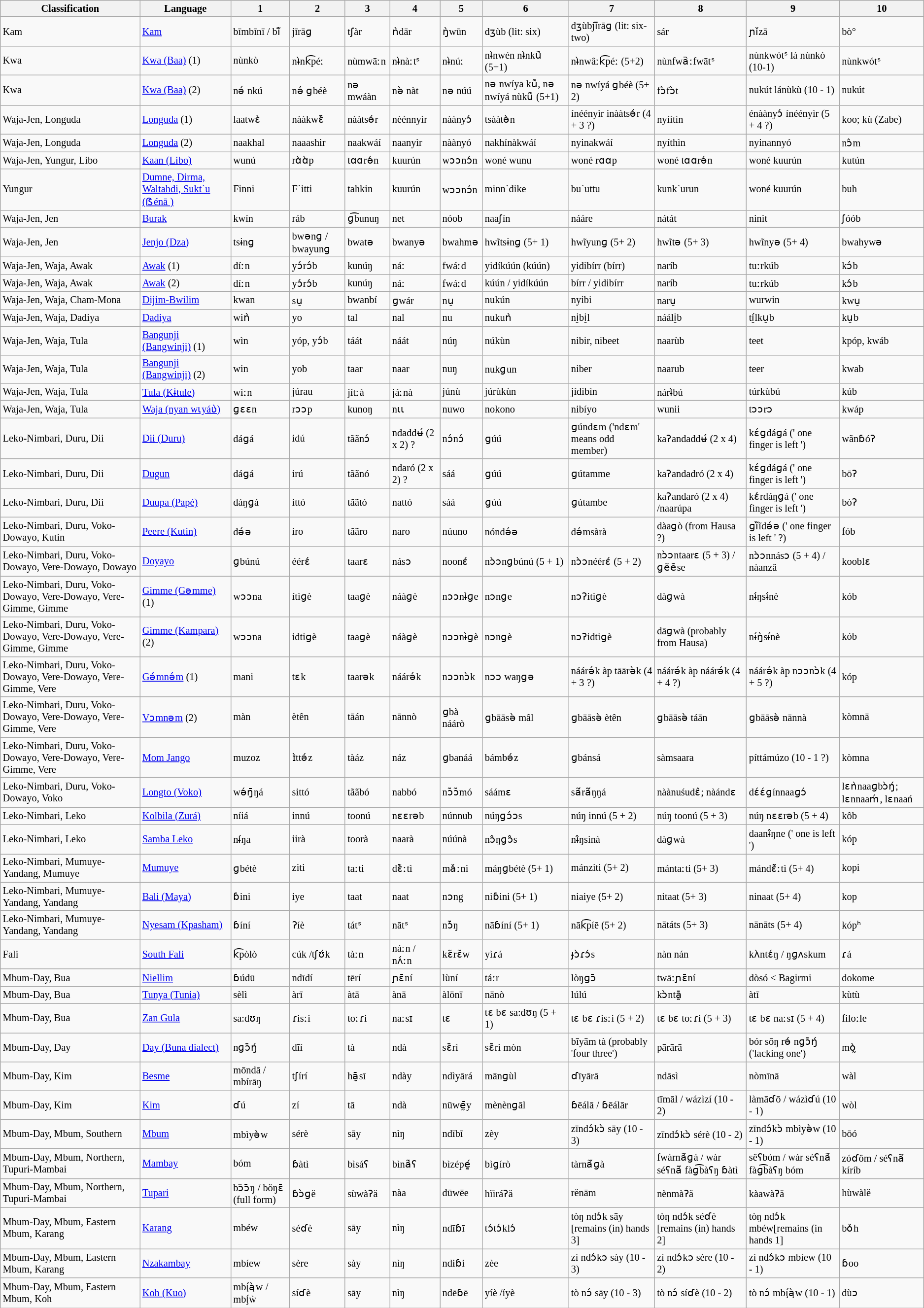<table class="wikitable sortable"  style="font-size: 85%">
<tr>
<th>Classification</th>
<th>Language</th>
<th>1</th>
<th>2</th>
<th>3</th>
<th>4</th>
<th>5</th>
<th>6</th>
<th>7</th>
<th>8</th>
<th>9</th>
<th>10</th>
</tr>
<tr>
<td>Kam</td>
<td><a href='#'>Kam</a></td>
<td>bīmbīnī / bĩ̄</td>
<td>jīrāɡ</td>
<td>tʃàr</td>
<td>ǹdār</td>
<td>ŋ̀wūn</td>
<td>dʒùb  (lit: six)</td>
<td>dʒùbjī̄rāɡ (lit: six-two)</td>
<td>sár</td>
<td>ɲǐzā</td>
<td>bò°</td>
</tr>
<tr>
<td>Kwa</td>
<td><a href='#'>Kwa (Baa)</a> (1)</td>
<td>nùnkò</td>
<td>nɨ̀nk͡péː</td>
<td>nùmwāːn</td>
<td>nɨ̀nàːtˢ</td>
<td>nɨ̀núː</td>
<td>nɨ̀nwén nɨ̀nkũ̀  (5+1)</td>
<td>nɨ̀nwâːk͡péː  (5+2)</td>
<td>nùnfwa᷆ːfwātˢ</td>
<td>nùnkwótˢ lá nùnkò (10-1)</td>
<td>nùnkwótˢ</td>
</tr>
<tr>
<td>Kwa</td>
<td><a href='#'>Kwa (Baa)</a> (2)</td>
<td>nə́ nkú</td>
<td>nə́ ɡbéè</td>
<td>nə mwáàn</td>
<td>nə̀ nàt</td>
<td>nə núú</td>
<td>nə nwíya kũ̀, nə nwíyá nùkũ̀ (5+1)</td>
<td>nə nwíyá ɡbéè (5+ 2)</td>
<td>fɔ̀fɔ̀t</td>
<td>nukút lánùkù  (10 - 1)</td>
<td>nukút</td>
</tr>
<tr>
<td>Waja-Jen, Longuda</td>
<td><a href='#'>Longuda</a> (1)</td>
<td>laatwɛ̀</td>
<td>nààkwɛ̃́</td>
<td>nààtsə́r</td>
<td>nèénnyìr</td>
<td>nàànyɔ́</td>
<td>tsààtə̀n</td>
<td>ínéényìr inààtsə́r  (4 + 3 ?)</td>
<td>nyíítìn</td>
<td>énàànyɔ́ ínéényìr (5 + 4 ?)</td>
<td>koo; kù (Zabe)</td>
</tr>
<tr>
<td>Waja-Jen, Longuda</td>
<td><a href='#'>Longuda</a> (2)</td>
<td>naakhal</td>
<td>naaashir</td>
<td>naakwáí</td>
<td>naanyìr</td>
<td>nàànyó</td>
<td>nakhínàkwáí</td>
<td>nyinakwáí</td>
<td>nyíthìn</td>
<td>nyinannyó</td>
<td>nɔ̂m</td>
</tr>
<tr>
<td>Waja-Jen, Yungur, Libo</td>
<td><a href='#'>Kaan (Libo)</a></td>
<td>wunú</td>
<td>rɑ̀ɑ̀p</td>
<td>tɑɑrə́n</td>
<td>kuurún</td>
<td>wɔɔnɔ́n</td>
<td>woné wunu</td>
<td>woné rɑɑp</td>
<td>woné tɑɑrə́n</td>
<td>woné kuurún</td>
<td>kutún</td>
</tr>
<tr>
<td>Yungur</td>
<td><a href='#'>Dumne, Dirma, Waltahdi, Sukt`u (ẞénā )</a></td>
<td>Finni</td>
<td>F`itti</td>
<td>tahkin</td>
<td>kuurún</td>
<td>wɔɔnɔ́n</td>
<td>minn`dike</td>
<td>bu`uttu</td>
<td>kunk`urun</td>
<td>woné kuurún</td>
<td>buh</td>
</tr>
<tr>
<td>Waja-Jen, Jen</td>
<td><a href='#'>Burak</a></td>
<td>kwín</td>
<td>ráb</td>
<td>ɡ͡bunuŋ</td>
<td>net</td>
<td>nóob</td>
<td>naaʃín</td>
<td>nááre</td>
<td>nátát</td>
<td>ninit</td>
<td>ʃóób</td>
</tr>
<tr>
<td>Waja-Jen, Jen</td>
<td><a href='#'>Jenjo (Dza)</a></td>
<td>tsɨnɡ</td>
<td>bwənɡ / bwayunɡ</td>
<td>bwatə</td>
<td>bwanyə</td>
<td>bwahmə</td>
<td>hwĩtsɨnɡ  (5+ 1)</td>
<td>hwĩyunɡ  (5+ 2)</td>
<td>hwĩtə     (5+ 3)</td>
<td>hwĩnyə  (5+ 4)</td>
<td>bwahywə</td>
</tr>
<tr>
<td>Waja-Jen, Waja, Awak</td>
<td><a href='#'>Awak</a> (1)</td>
<td>díːn</td>
<td>yɔ́rɔ́b</td>
<td>kunúŋ</td>
<td>náː</td>
<td>fwáːd</td>
<td>yidíkúún (kúún)</td>
<td>yidibírr (bírr)</td>
<td>naríb</td>
<td>tuːrkúb</td>
<td>kɔ́b</td>
</tr>
<tr>
<td>Waja-Jen, Waja, Awak</td>
<td><a href='#'>Awak</a> (2)</td>
<td>díːn</td>
<td>yɔ́rɔ́b</td>
<td>kunúŋ</td>
<td>náː</td>
<td>fwáːd</td>
<td>kúún / yidíkúún</td>
<td>bírr / yidibírr</td>
<td>naríb</td>
<td>tuːrkúb</td>
<td>kɔ́b</td>
</tr>
<tr>
<td>Waja-Jen, Waja, Cham-Mona</td>
<td><a href='#'>Dijim-Bwilim</a></td>
<td>kwan</td>
<td>su̠</td>
<td>bwanbí</td>
<td>ɡwár</td>
<td>nu̠</td>
<td>nukún</td>
<td>nyibi</td>
<td>naru̠</td>
<td>wurwin</td>
<td>kwu̠</td>
</tr>
<tr>
<td>Waja-Jen, Waja, Dadiya</td>
<td><a href='#'>Dadiya</a></td>
<td>wiǹ</td>
<td>yo</td>
<td>tal</td>
<td>nal</td>
<td>nu</td>
<td>nukuǹ</td>
<td>ni̠bi̠l</td>
<td>nááli̠b</td>
<td>tí̠lku̠b</td>
<td>ku̠b</td>
</tr>
<tr>
<td>Waja-Jen, Waja, Tula</td>
<td><a href='#'>Bangunji (Bangwinji)</a> (1)</td>
<td>wìn</td>
<td>yóp, yɔ́b</td>
<td>táát</td>
<td>náát</td>
<td>núŋ</td>
<td>núkùn</td>
<td>nibir, nibeet</td>
<td>naarùb</td>
<td>teet</td>
<td>kpóp, kwáb</td>
</tr>
<tr>
<td>Waja-Jen, Waja, Tula</td>
<td><a href='#'>Bangunji (Bangwinji)</a> (2)</td>
<td>win</td>
<td>yob</td>
<td>taar</td>
<td>naar</td>
<td>nuŋ</td>
<td>nukɡun</td>
<td>niber</td>
<td>naarub</td>
<td>teer</td>
<td>kwab</td>
</tr>
<tr>
<td>Waja-Jen, Waja, Tula</td>
<td><a href='#'>Tula (Kɨtule)</a></td>
<td>wìːn</td>
<td>júrau</td>
<td>jítːà</td>
<td>jáːnà</td>
<td>júnù</td>
<td>júrùkùn</td>
<td>jídìbìn</td>
<td>nárɨ̀bú</td>
<td>túrkùbú</td>
<td>kúb</td>
</tr>
<tr>
<td>Waja-Jen, Waja, Tula</td>
<td><a href='#'>Waja (nyan wɩyáʋ̀)</a></td>
<td>ɡɛɛn</td>
<td>rɔɔp</td>
<td>kunoŋ</td>
<td>nɩɩ</td>
<td>nuwo</td>
<td>nokono</td>
<td>nibíyo</td>
<td>wunii</td>
<td>tɔɔrɔ</td>
<td>kwáp</td>
</tr>
<tr>
<td>Leko-Nimbari, Duru, Dii</td>
<td><a href='#'>Dii (Duru)</a></td>
<td>dáɡá</td>
<td>idú</td>
<td>tããnɔ́</td>
<td>ndaddʉ́  (2 x 2) ?</td>
<td>nɔ́nɔ́</td>
<td>ɡúú</td>
<td>ɡúndɛm ('ndɛm' means odd member)</td>
<td>kaʔandaddʉ́  (2 x 4)</td>
<td>kɛ́ɡdáɡá  (' one finger is left ')</td>
<td>wãnɓóʔ</td>
</tr>
<tr>
<td>Leko-Nimbari, Duru, Dii</td>
<td><a href='#'>Dugun</a></td>
<td>dáɡá</td>
<td>irú</td>
<td>tããnó</td>
<td>ndaró (2 x 2) ?</td>
<td>sáá</td>
<td>ɡúú</td>
<td>ɡútamme</td>
<td>kaʔandadró  (2 x 4)</td>
<td>kɛ́ɡdáɡá  (' one finger is left ')</td>
<td>bōʔ</td>
</tr>
<tr>
<td>Leko-Nimbari, Duru, Dii</td>
<td><a href='#'>Duupa (Papé)</a></td>
<td>dáŋɡá</td>
<td>ittó</td>
<td>tããtó</td>
<td>nattó</td>
<td>sáá</td>
<td>ɡúú</td>
<td>ɡútambe</td>
<td>kaʔandaró  (2 x 4) /naarúpa</td>
<td>kɛ́rdáŋɡá  (' one finger is left ')</td>
<td>bòʔ</td>
</tr>
<tr>
<td>Leko-Nimbari, Duru, Voko-Dowayo, Kutin</td>
<td><a href='#'>Peere (Kutin)</a></td>
<td>də́ə</td>
<td>iro</td>
<td>tããro</td>
<td>naro</td>
<td>núuno</td>
<td>nóndə́ə</td>
<td>də́msàrà</td>
<td>dàaɡò  (from Hausa ?)</td>
<td>ɡĩ̀ĩdə́ə (' one finger is left ' ?)</td>
<td>fób</td>
</tr>
<tr>
<td>Leko-Nimbari, Duru, Voko-Dowayo, Vere-Dowayo, Dowayo</td>
<td><a href='#'>Doyayo</a></td>
<td>ɡbúnú</td>
<td>éérɛ́</td>
<td>taarɛ</td>
<td>násɔ</td>
<td>noonɛ́</td>
<td>nɔ̀ɔnɡbúnú  (5 + 1)</td>
<td>nɔ̀ɔnéérɛ́ (5 + 2)</td>
<td>nɔ̀ɔntaarɛ  (5 + 3) / ɡẽẽse</td>
<td>nɔ̀ɔnnásɔ (5 + 4) / nàanzâ</td>
<td>kooblɛ</td>
</tr>
<tr>
<td>Leko-Nimbari, Duru, Voko-Dowayo, Vere-Dowayo, Vere-Gimme, Gimme</td>
<td><a href='#'>Gimme (Gəmme)</a> (1)</td>
<td>wɔɔna</td>
<td>ítìɡè</td>
<td>taaɡè</td>
<td>náàɡè</td>
<td>nɔɔnɨ̀ɡe</td>
<td>nɔnɡe</td>
<td>nɔʔitiɡè</td>
<td>dàɡwà</td>
<td>nɨ́ŋsɨ́nè</td>
<td>kób</td>
</tr>
<tr>
<td>Leko-Nimbari, Duru, Voko-Dowayo, Vere-Dowayo, Vere-Gimme, Gimme</td>
<td><a href='#'>Gimme (Kampara)</a> (2)</td>
<td>wɔɔna</td>
<td>idtiɡè</td>
<td>taaɡè</td>
<td>náàɡè</td>
<td>nɔɔnɨ̀ɡè</td>
<td>nɔnɡè</td>
<td>nɔʔidtiɡè</td>
<td>dāɡwà  (probably from Hausa)</td>
<td>nɨ́ŋ̀sɨ́nè</td>
<td>kób</td>
</tr>
<tr>
<td>Leko-Nimbari, Duru, Voko-Dowayo, Vere-Dowayo, Vere-Gimme, Vere</td>
<td><a href='#'>Gə́mnə́m</a> (1)</td>
<td>mani</td>
<td>tɛk</td>
<td>taarək</td>
<td>náárə́k</td>
<td>nɔɔnɔ̀k</td>
<td>nɔɔ waŋɡə</td>
<td>náárə́k àp tāārə̀k  (4 + 3 ?)</td>
<td>náárə́k àp náárə́k  (4 + 4 ?)</td>
<td>náárə́k àp nɔɔnɔ̀k  (4 + 5 ?)</td>
<td>kóp</td>
</tr>
<tr>
<td>Leko-Nimbari, Duru, Voko-Dowayo, Vere-Dowayo, Vere-Gimme, Vere</td>
<td><a href='#'>Vɔmnəm</a> (2)</td>
<td>màn</td>
<td>ètên</td>
<td>tāán</td>
<td>nānnò</td>
<td>ɡbà náárò</td>
<td>ɡbāāsə̀ mâl</td>
<td>ɡbāāsə̀ ètên</td>
<td>ɡbāāsə̀ táān</td>
<td>ɡbāāsə̀ nānnà</td>
<td>kòmnā</td>
</tr>
<tr>
<td>Leko-Nimbari, Duru, Voko-Dowayo, Vere-Dowayo, Vere-Gimme, Vere</td>
<td><a href='#'>Mom Jango</a></td>
<td>muzoz</td>
<td>ɪ̀ttə́z</td>
<td>tàáz</td>
<td>náz</td>
<td>ɡbanáá</td>
<td>bámbə́z</td>
<td>ɡbánsá</td>
<td>sàmsaara</td>
<td>píttámúzo (10 - 1 ?)</td>
<td>kòmna</td>
</tr>
<tr>
<td>Leko-Nimbari, Duru, Voko-Dowayo, Voko</td>
<td><a href='#'>Longto (Voko)</a></td>
<td>wə́ŋ̄ŋá</td>
<td>sittó</td>
<td>tããbó</td>
<td>nabbó</td>
<td>nɔ̃ɔ̃mó</td>
<td>sáámɛ</td>
<td>sã́rã́ŋŋá</td>
<td>nàànuśudɛ̂; nàándɛ</td>
<td>dɛ́ɛ́ɡínnaaɡɔ́</td>
<td>lɛǹnaaɡbɔ̀ŋ́; lɛnnaaḿ, lɛnaań</td>
</tr>
<tr>
<td>Leko-Nimbari, Leko</td>
<td><a href='#'>Kolbila (Zurá)</a></td>
<td>níiá</td>
<td>innú</td>
<td>toonú</td>
<td>nɛɛrəb</td>
<td>núnnub</td>
<td>núŋɡɔ́ɔs</td>
<td>núŋ innú  (5 + 2)</td>
<td>núŋ toonú  (5 + 3)</td>
<td>núŋ nɛɛrəb (5 + 4)</td>
<td>kôb</td>
</tr>
<tr>
<td>Leko-Nimbari, Leko</td>
<td><a href='#'>Samba Leko</a></td>
<td>nɨ́ŋa</td>
<td>iirà</td>
<td>toorà</td>
<td>naarà</td>
<td>núúnà</td>
<td>nɔ̂ŋɡɔ̂s</td>
<td>nɨ̂ŋsinà</td>
<td>dàɡwà</td>
<td>daanɨ̂ŋne  (' one is left ')</td>
<td>kóp</td>
</tr>
<tr>
<td>Leko-Nimbari, Mumuye-Yandang, Mumuye</td>
<td><a href='#'>Mumuye</a></td>
<td>ɡbétè</td>
<td>ziti</td>
<td>taːti</td>
<td>dɛ̃̀ːtì</td>
<td>mǎːni</td>
<td>máŋɡbétè (5+ 1)</td>
<td>mánziti  (5+ 2)</td>
<td>mántaːti (5+ 3)</td>
<td>mándɛ̃̀ːtì  (5+ 4)</td>
<td>kopi</td>
</tr>
<tr>
<td>Leko-Nimbari, Mumuye-Yandang, Yandang</td>
<td><a href='#'>Bali (Maya)</a></td>
<td>ɓini</td>
<td>iye</td>
<td>taat</td>
<td>naat</td>
<td>nɔng</td>
<td>niɓini (5+ 1)</td>
<td>niaiye (5+ 2)</td>
<td>nitaat (5+ 3)</td>
<td>ninaat (5+ 4)</td>
<td>kop</td>
</tr>
<tr>
<td>Leko-Nimbari, Mumuye-Yandang, Yandang</td>
<td><a href='#'>Nyesam (Kpasham)</a></td>
<td>ɓíní</td>
<td>ʔíè</td>
<td>tátˢ</td>
<td>nātˢ</td>
<td>nɔ̃́ŋ</td>
<td>nāɓíní  (5+ 1)</td>
<td>nāk͡píē (5+ 2)</td>
<td>nātáts   (5+ 3)</td>
<td>nānāts  (5+ 4)</td>
<td>kópʰ</td>
</tr>
<tr>
<td>Fali</td>
<td><a href='#'>South Fali</a></td>
<td>k͡pòlò</td>
<td>cúk /tʃʊ́k</td>
<td>tàːn</td>
<td>náːn / nʌ́ːn</td>
<td>kɛ̃rɛ̃w</td>
<td>yìɾá</td>
<td>ɟɔ̀ɾɔ́s</td>
<td>nàn nán</td>
<td>kʌ̀ntɛ́ŋ / ŋɡʌskum</td>
<td>ɾá</td>
</tr>
<tr>
<td>Mbum-Day, Bua</td>
<td><a href='#'>Niellim</a></td>
<td>ɓúdū</td>
<td>ndīdí</td>
<td>tērí</td>
<td>ɲɛ̄ní</td>
<td>lùní</td>
<td>táːr</td>
<td>lòŋɡɔ̄</td>
<td>twāːɲɛ̄ní</td>
<td>dòsó   < Bagirmi</td>
<td>dokome</td>
</tr>
<tr>
<td>Mbum-Day, Bua</td>
<td><a href='#'>Tunya (Tunia)</a></td>
<td>sèlì</td>
<td>àrī</td>
<td>àtā</td>
<td>ànā</td>
<td>àlōnī</td>
<td>nānò</td>
<td>lúlú</td>
<td>kɔ̀ntā̰</td>
<td>àtī</td>
<td>kùtù</td>
</tr>
<tr>
<td>Mbum-Day, Bua</td>
<td><a href='#'>Zan Gula</a></td>
<td>sa:dʊŋ</td>
<td>ɾisːi</td>
<td>toːɾi</td>
<td>naːsɪ</td>
<td>tɛ</td>
<td>tɛ bɛ sa:dʊŋ (5 + 1)</td>
<td>tɛ bɛ ɾisːi   (5 + 2)</td>
<td>tɛ bɛ toːɾi  (5 + 3)</td>
<td>tɛ bɛ naːsɪ  (5 + 4)</td>
<td>filoːle</td>
</tr>
<tr>
<td>Mbum-Day, Day</td>
<td><a href='#'>Day (Buna dialect)</a></td>
<td>nɡɔ̄ŋ́</td>
<td>dīí</td>
<td>tà</td>
<td>ndà</td>
<td>sɛ̄rì</td>
<td>sɛ̄rì mòn</td>
<td>bīyām tà (probably 'four three')</td>
<td>pārārā</td>
<td>bór sōŋ rə́ nɡɔ̄ŋ́ ('lacking one')</td>
<td>mò̰</td>
</tr>
<tr>
<td>Mbum-Day, Kim</td>
<td><a href='#'>Besme</a></td>
<td>mōndā / mbírāŋ</td>
<td>tʃírí</td>
<td>hā̰sī</td>
<td>ndày</td>
<td>ndìyārá</td>
<td>mānɡùl</td>
<td>ɗīyārā</td>
<td>ndāsì</td>
<td>nòmīnā</td>
<td>wàl</td>
</tr>
<tr>
<td>Mbum-Day, Kim</td>
<td><a href='#'>Kim</a></td>
<td>ɗú</td>
<td>zí</td>
<td>tā</td>
<td>ndà</td>
<td>nūwḛ̄y</td>
<td>mènènɡāl</td>
<td>ɓēálā / ɓēálār</td>
<td>tīmāl / wázìzí  (10 - 2)</td>
<td>làmāɗō / wázìɗú (10 - 1)</td>
<td>wòl</td>
</tr>
<tr>
<td>Mbum-Day, Mbum, Southern</td>
<td><a href='#'>Mbum</a></td>
<td>mbìyə̀w</td>
<td>sérè</td>
<td>sāy</td>
<td>nìŋ</td>
<td>ndībī</td>
<td>zèy</td>
<td>zīndɔ́kɔ̀ sāy  (10 - 3)</td>
<td>zīndɔ́kɔ̀ sérè  (10 - 2)</td>
<td>zīndɔ́kɔ̀ mbìyə̀w (10 - 1)</td>
<td>bōó</td>
</tr>
<tr>
<td>Mbum-Day, Mbum, Northern, Tupuri-Mambai</td>
<td><a href='#'>Mambay</a></td>
<td>bóm</td>
<td>ɓàtì</td>
<td>bìsáʕ</td>
<td>bìnã̀ʕ</td>
<td>bìzépḛ́</td>
<td>bìɡírò</td>
<td>tàrnã́ɡà</td>
<td>fwàrnã́ɡà / wàr séʕnã́ fàɡ͡bàʕŋ ɓàtì</td>
<td>sêʕbóm / wàr séʕnã́ fàɡ͡bàʕŋ bóm</td>
<td>zóɗôm / séʕnã́ kíríb</td>
</tr>
<tr>
<td>Mbum-Day, Mbum, Northern, Tupuri-Mambai</td>
<td><a href='#'>Tupari</a></td>
<td>bɔ̈ɔ̄ŋ / böŋɛ̄ (full form)</td>
<td>ɓɔ̀ɡë</td>
<td>sùwàʔä</td>
<td>nàa</td>
<td>dūwēe</td>
<td>hïiráʔä</td>
<td>rënām</td>
<td>nènmàʔä</td>
<td>kàawàʔä</td>
<td>hùwàlë</td>
</tr>
<tr>
<td>Mbum-Day, Mbum, Eastern Mbum, Karang</td>
<td><a href='#'>Karang</a></td>
<td>mbéw</td>
<td>séɗè</td>
<td>sāy</td>
<td>nìŋ</td>
<td>ndīɓī</td>
<td>tɔ́tɔ́klɔ́</td>
<td>tòŋ ndɔ́k sāy  [remains (in) hands 3]</td>
<td>tòŋ ndɔ́k séɗè [remains (in) hands 2]</td>
<td>tòŋ ndɔ́k mbéw[remains (in hands 1]</td>
<td>bǒh</td>
</tr>
<tr>
<td>Mbum-Day, Mbum, Eastern Mbum, Karang</td>
<td><a href='#'>Nzakambay</a></td>
<td>mbíew</td>
<td>sère</td>
<td>sày</td>
<td>nìŋ</td>
<td>ndiɓi</td>
<td>zèe</td>
<td>zì ndɔ́kɔ sày  (10 - 3)</td>
<td>zì ndɔ́kɔ sère  (10 - 2)</td>
<td>zì ndɔ́kɔ mbíew (10 - 1)</td>
<td>ɓoo</td>
</tr>
<tr>
<td>Mbum-Day, Mbum, Eastern Mbum, Koh</td>
<td><a href='#'>Koh (Kuo)</a></td>
<td>mbí̧à̧w / mbí̧ẁ</td>
<td>síɗè</td>
<td>sāy</td>
<td>nìŋ</td>
<td>ndēɓē</td>
<td>yíè /íyè</td>
<td>tò nɔ́ sāy  (10 - 3)</td>
<td>tò nɔ́ síɗè (10 - 2)</td>
<td>tò nɔ́ mbí̧à̧w (10 - 1)</td>
<td>dùɔ</td>
</tr>
</table>
